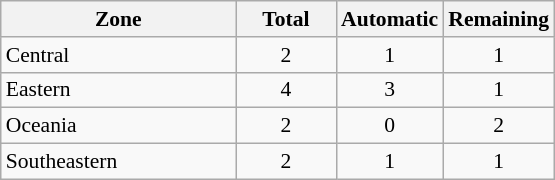<table class=wikitable style="text-align:center; font-size:90%">
<tr>
<th width=150>Zone</th>
<th width=60>Total</th>
<th width=60>Automatic</th>
<th width=60>Remaining</th>
</tr>
<tr>
<td align=left>Central</td>
<td>2</td>
<td>1</td>
<td>1</td>
</tr>
<tr>
<td align=left>Eastern</td>
<td>4</td>
<td>3</td>
<td>1</td>
</tr>
<tr>
<td align=left>Oceania</td>
<td>2</td>
<td>0</td>
<td>2</td>
</tr>
<tr>
<td align=left>Southeastern</td>
<td>2</td>
<td>1</td>
<td>1</td>
</tr>
</table>
